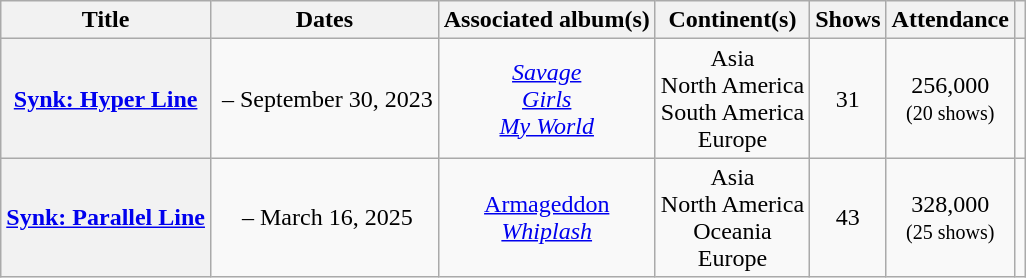<table class="wikitable sortable plainrowheaders" style="text-align:center;">
<tr>
<th scope="col">Title</th>
<th scope="col">Dates</th>
<th scope="col">Associated album(s)</th>
<th scope="col">Continent(s)</th>
<th scope="col">Shows</th>
<th>Attendance</th>
<th scope="col" class="unsortable"></th>
</tr>
<tr>
<th scope="row"><a href='#'>Synk: Hyper Line</a></th>
<td> – September 30, 2023</td>
<td><em><a href='#'>Savage</a></em><br><em><a href='#'>Girls</a></em><br><em><a href='#'>My World</a></em></td>
<td>Asia<br>North America<br>South America<br>Europe</td>
<td>31</td>
<td>256,000<br><small>(20 shows)</small></td>
<td></td>
</tr>
<tr>
<th scope="row"><a href='#'>Synk: Parallel Line</a></th>
<td> – March 16, 2025</td>
<td><em><a href='#'></em>Armageddon<em></a></em><br><em><a href='#'>Whiplash</a></em></td>
<td>Asia<br>North America<br>Oceania<br>Europe</td>
<td>43</td>
<td>328,000<br><small>(25 shows)</small></td>
<td></td>
</tr>
</table>
